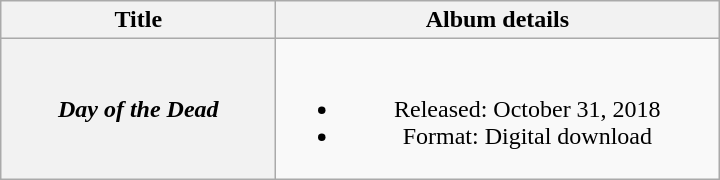<table class="wikitable plainrowheaders" style="text-align:center;">
<tr>
<th scope="col" style="width:11em;">Title</th>
<th scope="col" style="width:18em;">Album details</th>
</tr>
<tr>
<th scope="row"><em>Day of the Dead</em></th>
<td><br><ul><li>Released: October 31, 2018</li><li>Format: Digital download</li></ul></td>
</tr>
</table>
